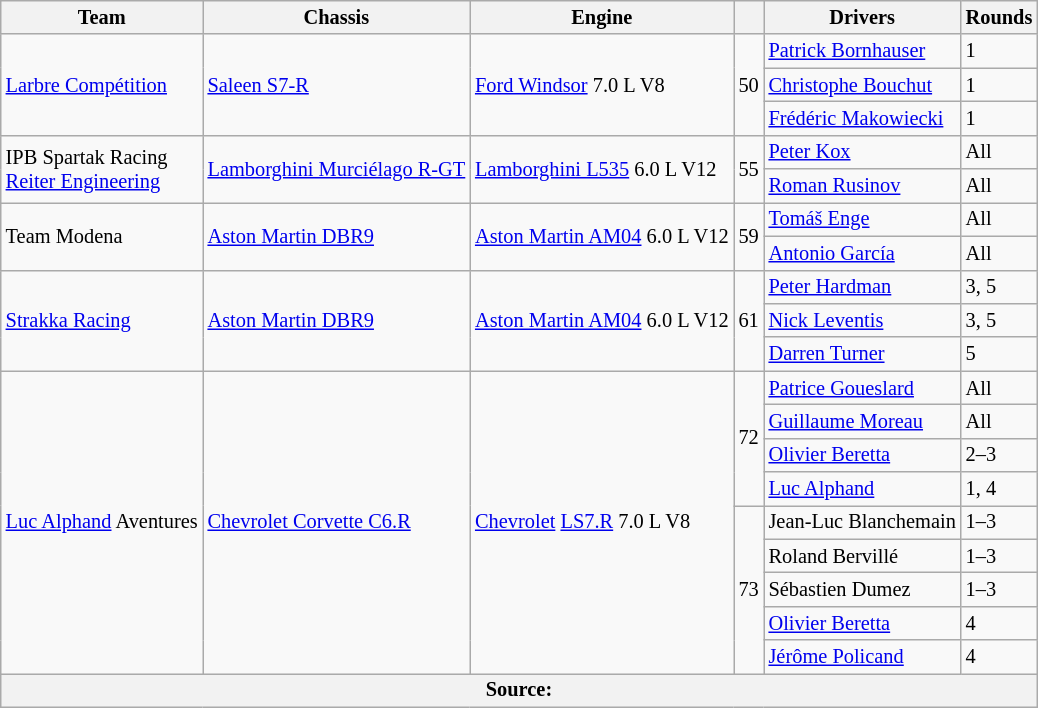<table class="wikitable" style="font-size: 85%">
<tr>
<th>Team</th>
<th>Chassis</th>
<th>Engine</th>
<th></th>
<th>Drivers</th>
<th>Rounds</th>
</tr>
<tr>
<td rowspan="3"> <a href='#'>Larbre Compétition</a></td>
<td rowspan="3"><a href='#'>Saleen S7-R</a></td>
<td rowspan="3"><a href='#'>Ford Windsor</a> 7.0 L V8</td>
<td rowspan="3" align="center">50</td>
<td> <a href='#'>Patrick Bornhauser</a></td>
<td>1</td>
</tr>
<tr>
<td> <a href='#'>Christophe Bouchut</a></td>
<td>1</td>
</tr>
<tr>
<td> <a href='#'>Frédéric Makowiecki</a></td>
<td>1</td>
</tr>
<tr>
<td rowspan="2"> IPB Spartak Racing<br> <a href='#'>Reiter Engineering</a></td>
<td rowspan="2"><a href='#'>Lamborghini Murciélago R-GT</a></td>
<td rowspan="2"><a href='#'>Lamborghini L535</a> 6.0 L V12</td>
<td rowspan="2" align="center">55</td>
<td> <a href='#'>Peter Kox</a></td>
<td>All</td>
</tr>
<tr>
<td> <a href='#'>Roman Rusinov</a></td>
<td>All</td>
</tr>
<tr>
<td rowspan="2"> Team Modena</td>
<td rowspan="2"><a href='#'>Aston Martin DBR9</a></td>
<td rowspan="2"><a href='#'>Aston Martin AM04</a> 6.0 L V12</td>
<td rowspan="2" align="center">59</td>
<td> <a href='#'>Tomáš Enge</a></td>
<td>All</td>
</tr>
<tr>
<td> <a href='#'>Antonio García</a></td>
<td>All</td>
</tr>
<tr>
<td rowspan="3"> <a href='#'>Strakka Racing</a></td>
<td rowspan="3"><a href='#'>Aston Martin DBR9</a></td>
<td rowspan="3"><a href='#'>Aston Martin AM04</a> 6.0 L V12</td>
<td rowspan="3" align="center">61</td>
<td> <a href='#'>Peter Hardman</a></td>
<td>3, 5</td>
</tr>
<tr>
<td> <a href='#'>Nick Leventis</a></td>
<td>3, 5</td>
</tr>
<tr>
<td> <a href='#'>Darren Turner</a></td>
<td>5</td>
</tr>
<tr>
<td rowspan="9"> <a href='#'>Luc Alphand</a> Aventures</td>
<td rowspan="9"><a href='#'>Chevrolet Corvette C6.R</a></td>
<td rowspan="9"><a href='#'>Chevrolet</a> <a href='#'>LS7.R</a> 7.0 L V8</td>
<td rowspan="4" align="center">72</td>
<td> <a href='#'>Patrice Goueslard</a></td>
<td>All</td>
</tr>
<tr>
<td> <a href='#'>Guillaume Moreau</a></td>
<td>All</td>
</tr>
<tr>
<td> <a href='#'>Olivier Beretta</a></td>
<td>2–3</td>
</tr>
<tr>
<td> <a href='#'>Luc Alphand</a></td>
<td>1, 4</td>
</tr>
<tr>
<td rowspan="5" align="center">73</td>
<td> Jean-Luc Blanchemain</td>
<td>1–3</td>
</tr>
<tr>
<td> Roland Bervillé</td>
<td>1–3</td>
</tr>
<tr>
<td> Sébastien Dumez</td>
<td>1–3</td>
</tr>
<tr>
<td> <a href='#'>Olivier Beretta</a></td>
<td>4</td>
</tr>
<tr>
<td> <a href='#'>Jérôme Policand</a></td>
<td>4</td>
</tr>
<tr>
<th colspan="6">Source:</th>
</tr>
</table>
